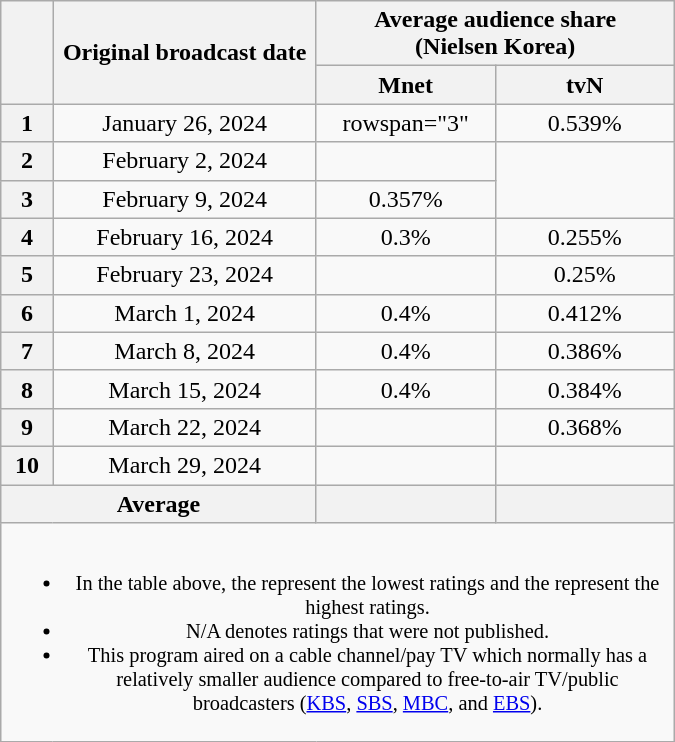<table class="wikitable" style="width:450px; text-align:center">
<tr>
<th scope="col" rowspan="2"></th>
<th scope="col" rowspan="2">Original broadcast date</th>
<th scope="col" colspan="2">Average audience share<br>(Nielsen Korea)</th>
</tr>
<tr>
<th scope="col" style="width:7em">Mnet</th>
<th scope="col" style="width:7em">tvN</th>
</tr>
<tr>
<th scope="col">1</th>
<td>January 26, 2024</td>
<td>rowspan="3" </td>
<td>0.539% </td>
</tr>
<tr>
<th scope="col">2</th>
<td>February 2, 2024</td>
<td><strong></strong> </td>
</tr>
<tr>
<th scope="col">3</th>
<td>February 9, 2024</td>
<td>0.357% </td>
</tr>
<tr>
<th scope="col">4</th>
<td>February 16, 2024</td>
<td>0.3%</td>
<td>0.255% </td>
</tr>
<tr>
<th scope="col">5</th>
<td>February 23, 2024</td>
<td><strong></strong></td>
<td>0.25% </td>
</tr>
<tr>
<th scope="col">6</th>
<td>March 1, 2024</td>
<td>0.4%</td>
<td>0.412% </td>
</tr>
<tr>
<th scope="col">7</th>
<td>March 8, 2024</td>
<td>0.4%</td>
<td>0.386% </td>
</tr>
<tr>
<th scope="col">8</th>
<td>March 15, 2024</td>
<td>0.4%</td>
<td>0.384% </td>
</tr>
<tr>
<th scope="col">9</th>
<td>March 22, 2024</td>
<td><strong></strong></td>
<td>0.368% </td>
</tr>
<tr>
<th scope="col">10</th>
<td>March 29, 2024</td>
<td></td>
<td><strong></strong> </td>
</tr>
<tr>
<th scope="col" colspan="2">Average</th>
<th scope="col"></th>
<th scope="col"></th>
</tr>
<tr>
<td colspan="4" style="font-size:85%"><br><ul><li>In the table above, the <strong></strong> represent the lowest ratings and the <strong></strong> represent the highest ratings.</li><li>N/A denotes ratings that were not published.</li><li>This program aired on a cable channel/pay TV which normally has a relatively smaller audience compared to free-to-air TV/public broadcasters (<a href='#'>KBS</a>, <a href='#'>SBS</a>, <a href='#'>MBC</a>, and <a href='#'>EBS</a>).</li></ul></td>
</tr>
</table>
